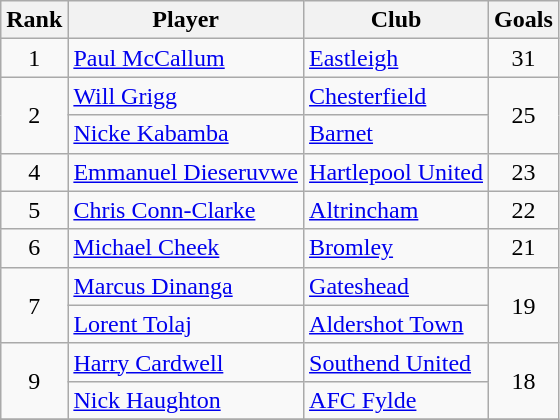<table class="wikitable" style="text-align:center">
<tr>
<th>Rank</th>
<th>Player</th>
<th>Club</th>
<th>Goals</th>
</tr>
<tr>
<td rowspan="1">1</td>
<td align=left> <a href='#'>Paul McCallum</a></td>
<td align=left><a href='#'>Eastleigh</a></td>
<td rowspan="1">31</td>
</tr>
<tr>
<td rowspan="2">2</td>
<td align=left> <a href='#'>Will Grigg</a></td>
<td align=left><a href='#'>Chesterfield</a></td>
<td rowspan="2">25</td>
</tr>
<tr>
<td align=left> <a href='#'>Nicke Kabamba</a></td>
<td align=left><a href='#'>Barnet</a></td>
</tr>
<tr>
<td rowspan="1">4</td>
<td align=left> <a href='#'>Emmanuel Dieseruvwe</a></td>
<td align=left><a href='#'>Hartlepool United</a></td>
<td rowspan="1">23</td>
</tr>
<tr>
<td rowspan="1">5</td>
<td align=left> <a href='#'>Chris Conn-Clarke</a></td>
<td align=left><a href='#'>Altrincham</a></td>
<td rowspan="1">22</td>
</tr>
<tr>
<td rowspan="1">6</td>
<td align=left> <a href='#'>Michael Cheek</a></td>
<td align=left><a href='#'>Bromley</a></td>
<td rowspan="1">21</td>
</tr>
<tr>
<td rowspan="2">7</td>
<td align=left> <a href='#'>Marcus Dinanga</a></td>
<td align=left><a href='#'>Gateshead</a></td>
<td rowspan="2">19</td>
</tr>
<tr>
<td align=left> <a href='#'>Lorent Tolaj</a></td>
<td align=left><a href='#'>Aldershot Town</a></td>
</tr>
<tr>
<td rowspan="2">9</td>
<td align=left> <a href='#'>Harry Cardwell</a></td>
<td align=left><a href='#'>Southend United</a></td>
<td rowspan="2">18</td>
</tr>
<tr>
<td align=left> <a href='#'>Nick Haughton</a></td>
<td align=left><a href='#'>AFC Fylde</a></td>
</tr>
<tr>
</tr>
</table>
